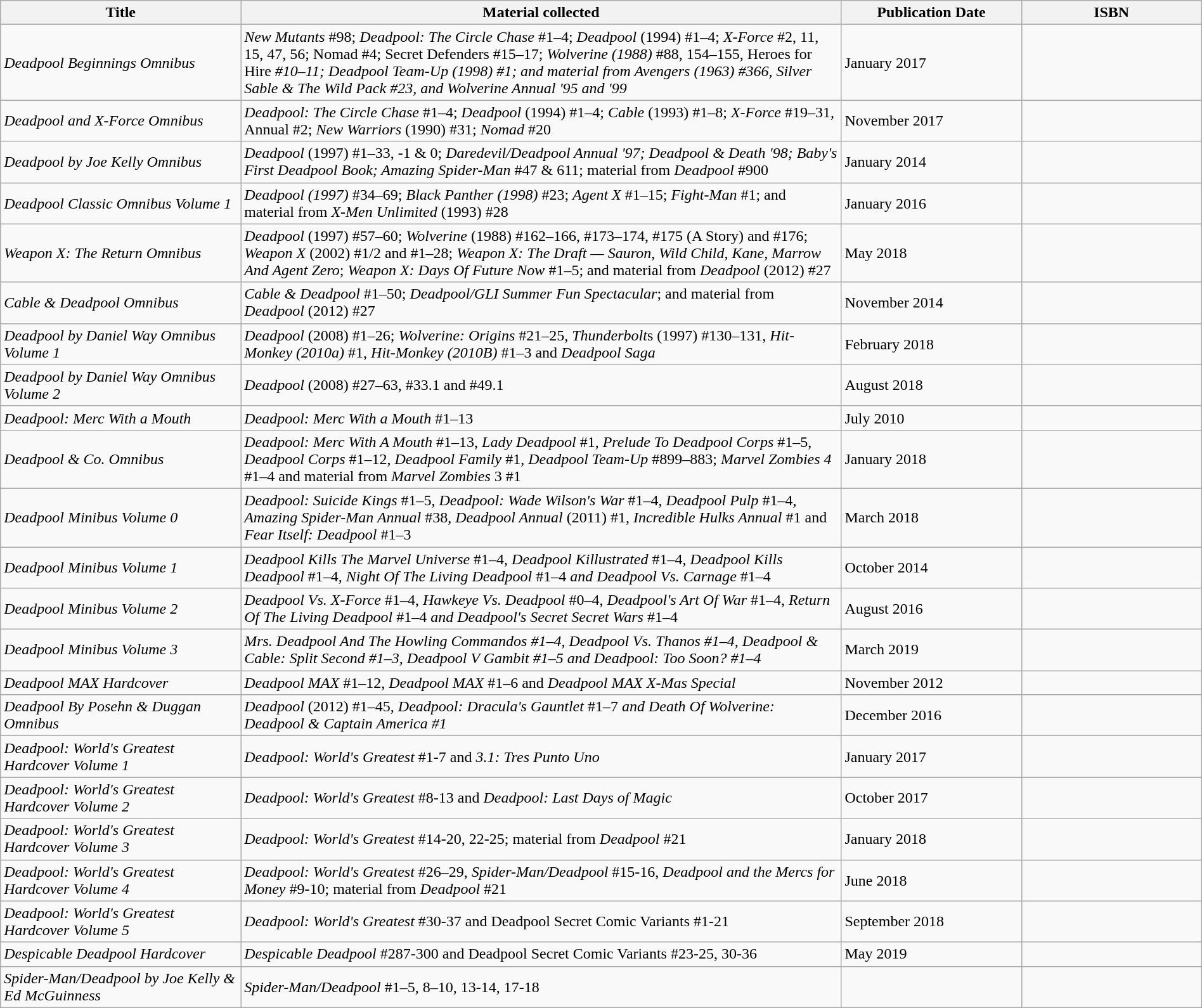<table class="wikitable" style="text-align:left;" width="100%">
<tr>
<th width="20%">Title</th>
<th width="50%">Material collected</th>
<th width="15%">Publication Date</th>
<th width="15%">ISBN</th>
</tr>
<tr>
<td><em>Deadpool Beginnings Omnibus</em></td>
<td><em>New Mutants</em> #98; <em>Deadpool: The Circle Chase</em> #1–4; <em>Deadpool</em> (1994) #1–4; <em>X-Force</em> #2, 11, 15, 47, 56; Nomad #4; Secret Defenders #15–17; <em>Wolverine (1988) </em>#88<em>, </em>154–155<em>, </em>Heroes for Hire<em> #10–11; Deadpool Team-Up (1998) #1; and material from Avengers (1963) #366, Silver Sable & The Wild Pack #23, and Wolverine Annual '95 and '99</em></td>
<td>January 2017</td>
<td></td>
</tr>
<tr>
<td><em>Deadpool and X-Force Omnibus</em></td>
<td><em>Deadpool: The Circle Chase</em> #1–4; <em>Deadpool</em> (1994) #1–4; <em>Cable</em> (1993) #1–8; <em>X-Force</em> #19–31, Annual #2; <em>New Warriors</em> (1990) #31; <em>Nomad</em> #20</td>
<td>November 2017</td>
<td></td>
</tr>
<tr>
<td><em>Deadpool by Joe Kelly Omnibus</em></td>
<td><em>Deadpool </em>(1997) #1–33, -1 & 0; <em>Daredevil/Deadpool Annual '97; Deadpool & Death '98; Baby's First Deadpool Book; Amazing Spider-Man </em>#47 & 611; material from <em>Deadpool </em>#900</td>
<td>January 2014</td>
<td></td>
</tr>
<tr>
<td><em>Deadpool Classic Omnibus Volume 1</em></td>
<td><em>Deadpool (1997)</em> #34–69; <em>Black Panther (1998)</em> #23; <em>Agent X</em> #1–15; <em>Fight-Man</em> #1; and material from <em>X-Men Unlimited</em> (1993) #28</td>
<td>January 2016</td>
<td></td>
</tr>
<tr>
<td><em>Weapon X: The Return Omnibus</em></td>
<td><em>Deadpool</em> (1997) #57–60; <em>Wolverine</em> (1988) #162–166, #173–174, #175 (A Story) and #176; <em>Weapon X</em> (2002) #1/2 and #1–28; <em>Weapon X: The Draft — Sauron, Wild Child, Kane, Marrow And Agent Zero</em>; <em>Weapon X: Days Of Future Now</em> #1–5; and material from <em>Deadpool</em> (2012) #27</td>
<td>May 2018</td>
<td></td>
</tr>
<tr>
<td><em>Cable & Deadpool Omnibus</em></td>
<td><em>Cable & Deadpool</em> #1–50; <em>Deadpool/GLI Summer Fun Spectacular</em>; and material from <em>Deadpool</em> (2012) #27</td>
<td>November 2014</td>
<td></td>
</tr>
<tr>
<td><em>Deadpool by Daniel Way Omnibus Volume 1</em></td>
<td><em>Deadpool</em> (2008) #1–26; <em>Wolverine: Origins</em> #21–25, <em>Thunderbolt</em>s (1997) #130–131, <em>Hit-Monkey (2010a)</em> #1, <em>Hit-Monkey (2010B)</em> #1–3 and <em>Deadpool Saga</em></td>
<td>February 2018</td>
<td></td>
</tr>
<tr>
<td><em>Deadpool by Daniel Way Omnibus Volume 2</em></td>
<td><em>Deadpool</em> (2008) #27–63, #33.1 and #49.1</td>
<td>August 2018</td>
<td></td>
</tr>
<tr>
<td><em>Deadpool: Merc With a Mouth</em></td>
<td><em>Deadpool: Merc With a Mouth</em> #1–13</td>
<td>July 2010</td>
<td></td>
</tr>
<tr>
<td><em>Deadpool & Co. Omnibus</em></td>
<td><em>Deadpool: Merc With A Mouth</em> #1–13, <em>Lady Deadpool</em> #1<em>, Prelude To Deadpool Corps</em> #1–5, <em>Deadpool Corps</em> #1–12, <em>Deadpool Family</em> #1<em>, Deadpool Team-Up</em> #899–883; <em>Marvel Zombies 4</em> #1–4 and material from <em>Marvel Zombies</em> 3 #1</td>
<td>January 2018</td>
<td></td>
</tr>
<tr>
<td><em>Deadpool Minibus Volume 0</em></td>
<td><em>Deadpool: Suicide Kings</em> #1–5, <em>Deadpool: Wade Wilson's War</em> #1–4, <em>Deadpool Pulp</em> #1–4, <em>Amazing Spider-Man Annual</em> #38, <em>Deadpool Annual</em> (2011) #1, <em>Incredible Hulks Annual</em> #1 and <em>Fear Itself: Deadpool</em> #1–3</td>
<td>March 2018</td>
<td></td>
</tr>
<tr>
<td><em>Deadpool Minibus Volume 1</em></td>
<td><em>Deadpool Kills The Marvel Universe</em> #1–4, <em>Deadpool Killustrated</em> #1–4, <em>Deadpool Kills Deadpool</em> #1–4, <em>Night Of The Living Deadpool</em> #1–4 <em>and Deadpool Vs. Carnage</em> #1–4</td>
<td>October 2014</td>
<td></td>
</tr>
<tr>
<td><em>Deadpool Minibus Volume 2</em></td>
<td><em>Deadpool Vs. X-Force</em> #1–4, <em>Hawkeye Vs. Deadpool</em> #0–4, <em>Deadpool's Art Of War</em> #1–4, <em>Return Of The Living Deadpool</em> #1–4 <em>and Deadpool's Secret Secret Wars</em> #1–4</td>
<td>August 2016</td>
<td></td>
</tr>
<tr>
<td><em>Deadpool Minibus Volume 3</em></td>
<td><em>Mrs. Deadpool And The Howling Commandos #1–4, Deadpool Vs. Thanos #1–4, Deadpool & Cable: Split Second #1–3, Deadpool V Gambit #1–5 and Deadpool: Too Soon? #1–4</em></td>
<td>March 2019</td>
<td></td>
</tr>
<tr>
<td><em>Deadpool MAX Hardcover</em></td>
<td><em>Deadpool MAX</em> #1–12, <em>Deadpool MAX</em> #1–6 and <em>Deadpool MAX X-Mas Special</em></td>
<td>November 2012</td>
<td></td>
</tr>
<tr>
<td><em>Deadpool By Posehn & Duggan Omnibus</em></td>
<td><em>Deadpool</em> (2012) #1–45, <em>Deadpool: Dracula's Gauntlet</em> #1–7 <em>and Death Of Wolverine: Deadpool & Captain America #1</em></td>
<td>December 2016</td>
<td></td>
</tr>
<tr>
<td><em>Deadpool: World's Greatest Hardcover Volume 1</em></td>
<td><em>Deadpool: World's Greatest</em> #1-7 and <em>3.1: Tres Punto Uno</em></td>
<td>January 2017</td>
<td></td>
</tr>
<tr>
<td><em>Deadpool: World's Greatest Hardcover Volume 2</em></td>
<td><em>Deadpool: World's Greatest</em> #8-13 and <em>Deadpool: Last Days of Magic</em></td>
<td>October 2017</td>
<td></td>
</tr>
<tr>
<td><em>Deadpool: World's Greatest Hardcover Volume 3</em></td>
<td><em>Deadpool: World's Greatest</em> #14-20, 22-25; material from <em>Deadpool</em> #21</td>
<td>January 2018</td>
<td></td>
</tr>
<tr>
<td><em>Deadpool: World's Greatest Hardcover Volume 4</em></td>
<td><em>Deadpool: World's Greatest</em> #26–29, <em>Spider-Man/Deadpool</em> #15-16, <em>Deadpool and the Mercs for Money</em> #9-10; material from <em>Deadpool</em> #21</td>
<td>June 2018</td>
<td></td>
</tr>
<tr>
<td><em>Deadpool: World's Greatest Hardcover Volume 5</em></td>
<td><em>Deadpool: World's Greatest</em> #30-37 and Deadpool Secret Comic Variants #1-21</td>
<td>September 2018</td>
<td></td>
</tr>
<tr>
<td><em>Despicable Deadpool Hardcover</em></td>
<td><em>Despicable Deadpool</em> #287-300 and Deadpool Secret Comic Variants #23-25, 30-36</td>
<td>May 2019</td>
<td></td>
</tr>
<tr>
<td><em>Spider-Man/Deadpool by Joe Kelly & Ed McGuinness</em></td>
<td><em>Spider-Man/Deadpool</em> #1–5, 8–10, 13-14, 17-18</td>
<td></td>
<td></td>
</tr>
</table>
